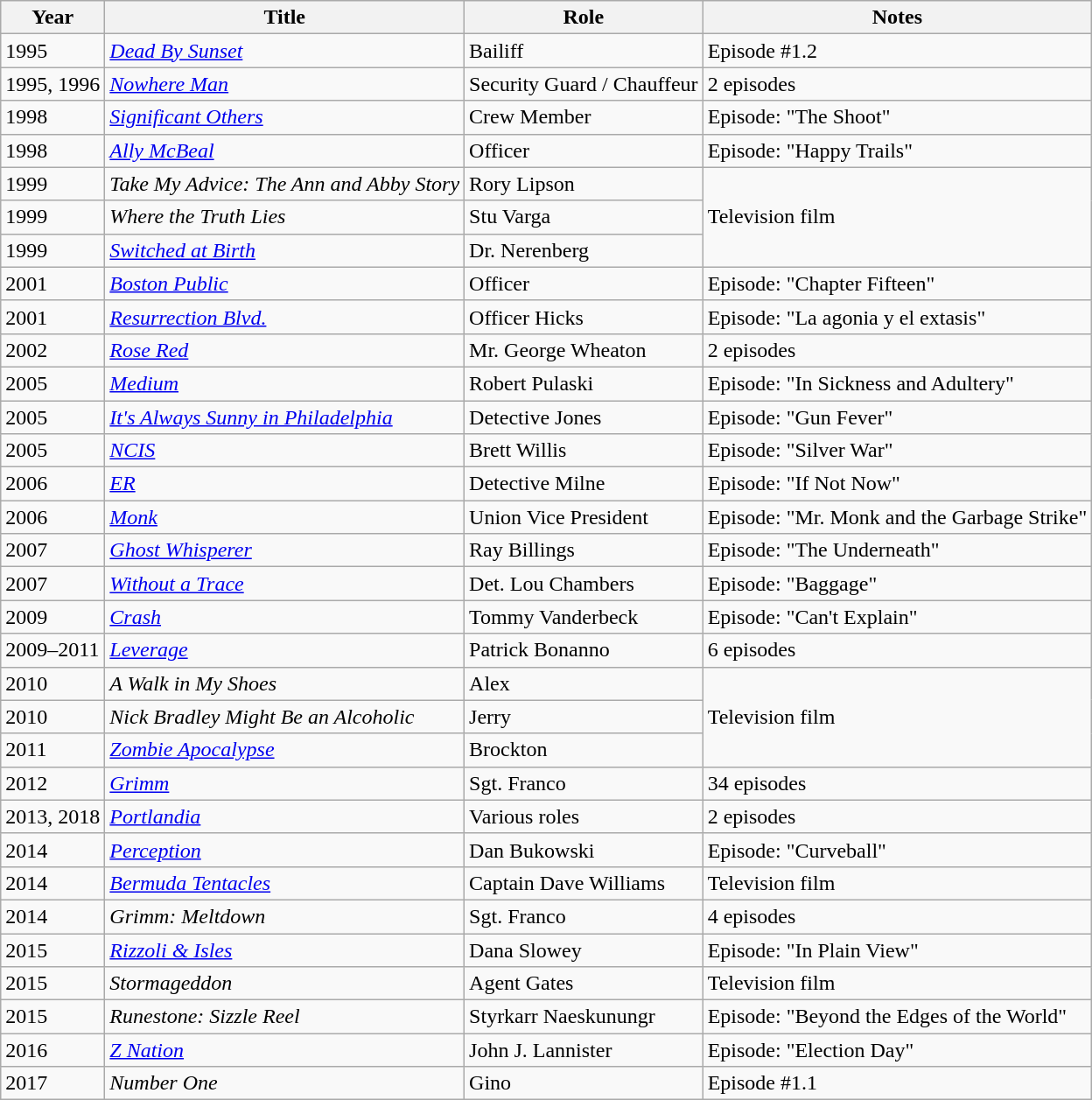<table class="wikitable sortable">
<tr>
<th>Year</th>
<th>Title</th>
<th>Role</th>
<th>Notes</th>
</tr>
<tr>
<td>1995</td>
<td><em><a href='#'>Dead By Sunset</a></em></td>
<td>Bailiff</td>
<td>Episode #1.2</td>
</tr>
<tr>
<td>1995, 1996</td>
<td><a href='#'><em>Nowhere Man</em></a></td>
<td>Security Guard / Chauffeur</td>
<td>2 episodes</td>
</tr>
<tr>
<td>1998</td>
<td><a href='#'><em>Significant Others</em></a></td>
<td>Crew Member</td>
<td>Episode: "The Shoot"</td>
</tr>
<tr>
<td>1998</td>
<td><em><a href='#'>Ally McBeal</a></em></td>
<td>Officer</td>
<td>Episode: "Happy Trails"</td>
</tr>
<tr>
<td>1999</td>
<td><em>Take My Advice: The Ann and Abby Story</em></td>
<td>Rory Lipson</td>
<td rowspan="3">Television film</td>
</tr>
<tr>
<td>1999</td>
<td><em>Where the Truth Lies</em></td>
<td>Stu Varga</td>
</tr>
<tr>
<td>1999</td>
<td><a href='#'><em>Switched at Birth</em></a></td>
<td>Dr. Nerenberg</td>
</tr>
<tr>
<td>2001</td>
<td><em><a href='#'>Boston Public</a></em></td>
<td>Officer</td>
<td>Episode: "Chapter Fifteen"</td>
</tr>
<tr>
<td>2001</td>
<td><em><a href='#'>Resurrection Blvd.</a></em></td>
<td>Officer Hicks</td>
<td>Episode: "La agonia y el extasis"</td>
</tr>
<tr>
<td>2002</td>
<td><a href='#'><em>Rose Red</em></a></td>
<td>Mr. George Wheaton</td>
<td>2 episodes</td>
</tr>
<tr>
<td>2005</td>
<td><a href='#'><em>Medium</em></a></td>
<td>Robert Pulaski</td>
<td>Episode: "In Sickness and Adultery"</td>
</tr>
<tr>
<td>2005</td>
<td><em><a href='#'>It's Always Sunny in Philadelphia</a></em></td>
<td>Detective Jones</td>
<td>Episode: "Gun Fever"</td>
</tr>
<tr>
<td>2005</td>
<td><a href='#'><em>NCIS</em></a></td>
<td>Brett Willis</td>
<td>Episode: "Silver War"</td>
</tr>
<tr>
<td>2006</td>
<td><a href='#'><em>ER</em></a></td>
<td>Detective Milne</td>
<td>Episode: "If Not Now"</td>
</tr>
<tr>
<td>2006</td>
<td><a href='#'><em>Monk</em></a></td>
<td>Union Vice President</td>
<td>Episode: "Mr. Monk and the Garbage Strike"</td>
</tr>
<tr>
<td>2007</td>
<td><em><a href='#'>Ghost Whisperer</a></em></td>
<td>Ray Billings</td>
<td>Episode: "The Underneath"</td>
</tr>
<tr>
<td>2007</td>
<td><em><a href='#'>Without a Trace</a></em></td>
<td>Det. Lou Chambers</td>
<td>Episode: "Baggage"</td>
</tr>
<tr>
<td>2009</td>
<td><a href='#'><em>Crash</em></a></td>
<td>Tommy Vanderbeck</td>
<td>Episode: "Can't Explain"</td>
</tr>
<tr>
<td>2009–2011</td>
<td><a href='#'><em>Leverage</em></a></td>
<td>Patrick Bonanno</td>
<td>6 episodes</td>
</tr>
<tr>
<td>2010</td>
<td><em>A Walk in My Shoes</em></td>
<td>Alex</td>
<td rowspan="3">Television film</td>
</tr>
<tr>
<td>2010</td>
<td><em>Nick Bradley Might Be an Alcoholic</em></td>
<td>Jerry</td>
</tr>
<tr>
<td>2011</td>
<td><a href='#'><em>Zombie Apocalypse</em></a></td>
<td>Brockton</td>
</tr>
<tr>
<td>2012</td>
<td><a href='#'><em>Grimm</em></a></td>
<td>Sgt. Franco</td>
<td>34 episodes</td>
</tr>
<tr>
<td>2013, 2018</td>
<td><em><a href='#'>Portlandia</a></em></td>
<td>Various roles</td>
<td>2 episodes</td>
</tr>
<tr>
<td>2014</td>
<td><a href='#'><em>Perception</em></a></td>
<td>Dan Bukowski</td>
<td>Episode: "Curveball"</td>
</tr>
<tr>
<td>2014</td>
<td><em><a href='#'>Bermuda Tentacles</a></em></td>
<td>Captain Dave Williams</td>
<td>Television film</td>
</tr>
<tr>
<td>2014</td>
<td><em>Grimm: Meltdown</em></td>
<td>Sgt. Franco</td>
<td>4 episodes</td>
</tr>
<tr>
<td>2015</td>
<td><em><a href='#'>Rizzoli & Isles</a></em></td>
<td>Dana Slowey</td>
<td>Episode: "In Plain View"</td>
</tr>
<tr>
<td>2015</td>
<td><em>Stormageddon</em></td>
<td>Agent Gates</td>
<td>Television film</td>
</tr>
<tr>
<td>2015</td>
<td><em>Runestone: Sizzle Reel</em></td>
<td>Styrkarr Naeskunungr</td>
<td>Episode: "Beyond the Edges of the World"</td>
</tr>
<tr>
<td>2016</td>
<td><em><a href='#'>Z Nation</a></em></td>
<td>John J. Lannister</td>
<td>Episode: "Election Day"</td>
</tr>
<tr>
<td>2017</td>
<td><em>Number One</em></td>
<td>Gino</td>
<td>Episode #1.1</td>
</tr>
</table>
